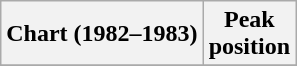<table class="wikitable plainrowheaders" style="text-align:center">
<tr>
<th scope="col">Chart (1982–1983)</th>
<th scope="col">Peak<br>position</th>
</tr>
<tr>
</tr>
</table>
